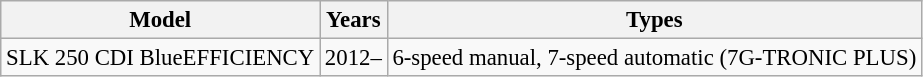<table class="wikitable collapsible sortable" style="font-size:95%;">
<tr>
<th>Model</th>
<th>Years</th>
<th>Types</th>
</tr>
<tr>
<td>SLK 250 CDI BlueEFFICIENCY</td>
<td>2012–</td>
<td>6-speed manual, 7-speed automatic (7G-TRONIC PLUS)</td>
</tr>
</table>
